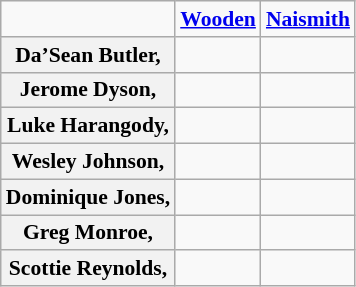<table class="wikitable" style="white-space:nowrap; font-size:90%;">
<tr>
<td></td>
<td><strong><a href='#'>Wooden</a></strong></td>
<td><strong><a href='#'>Naismith</a></strong></td>
</tr>
<tr>
<th>Da’Sean Butler, </th>
<td></td>
<td></td>
</tr>
<tr>
<th>Jerome Dyson, </th>
<td></td>
<td></td>
</tr>
<tr>
<th>Luke Harangody, </th>
<td></td>
<td></td>
</tr>
<tr>
<th>Wesley Johnson, </th>
<td></td>
<td></td>
</tr>
<tr>
<th>Dominique Jones, </th>
<td></td>
<td></td>
</tr>
<tr>
<th>Greg Monroe, </th>
<td></td>
<td></td>
</tr>
<tr>
<th>Scottie Reynolds, </th>
<td></td>
<td></td>
</tr>
</table>
